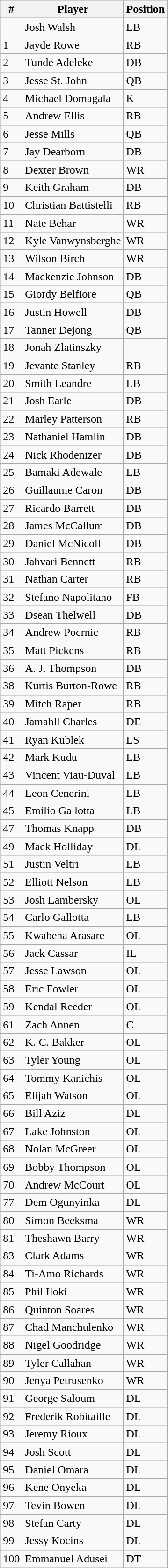<table class="wikitable">
<tr>
<th>#</th>
<th>Player</th>
<th>Position</th>
</tr>
<tr>
<td></td>
<td>Josh Walsh</td>
<td>LB</td>
</tr>
<tr>
<td>1</td>
<td>Jayde Rowe</td>
<td>RB</td>
</tr>
<tr>
<td>2</td>
<td>Tunde Adeleke</td>
<td>DB</td>
</tr>
<tr>
<td>3</td>
<td>Jesse St. John</td>
<td>QB</td>
</tr>
<tr>
<td>4</td>
<td>Michael Domagala</td>
<td>K</td>
</tr>
<tr>
<td>5</td>
<td>Andrew Ellis</td>
<td>RB</td>
</tr>
<tr>
<td>6</td>
<td>Jesse Mills</td>
<td>QB</td>
</tr>
<tr>
<td>7</td>
<td>Jay Dearborn</td>
<td>DB</td>
</tr>
<tr>
<td>8</td>
<td>Dexter Brown</td>
<td>WR</td>
</tr>
<tr>
<td>9</td>
<td>Keith Graham</td>
<td>DB</td>
</tr>
<tr>
<td>10</td>
<td>Christian Battistelli</td>
<td>RB</td>
</tr>
<tr>
<td>11</td>
<td>Nate Behar</td>
<td>WR</td>
</tr>
<tr>
<td>12</td>
<td>Kyle Vanwynsberghe</td>
<td>WR</td>
</tr>
<tr>
<td>13</td>
<td>Wilson Birch</td>
<td>WR</td>
</tr>
<tr>
<td>14</td>
<td>Mackenzie Johnson</td>
<td>DB</td>
</tr>
<tr>
<td>15</td>
<td>Giordy Belfiore</td>
<td>QB</td>
</tr>
<tr>
<td>16</td>
<td>Justin Howell</td>
<td>DB</td>
</tr>
<tr>
<td>17</td>
<td>Tanner Dejong</td>
<td>QB</td>
</tr>
<tr>
<td>18</td>
<td>Jonah Zlatinszky</td>
<td></td>
</tr>
<tr>
<td>19</td>
<td>Jevante Stanley</td>
<td>RB</td>
</tr>
<tr>
<td>20</td>
<td>Smith Leandre</td>
<td>LB</td>
</tr>
<tr>
<td>21</td>
<td>Josh Earle</td>
<td>DB</td>
</tr>
<tr>
<td>22</td>
<td>Marley Patterson</td>
<td>RB</td>
</tr>
<tr>
<td>23</td>
<td>Nathaniel Hamlin</td>
<td>DB</td>
</tr>
<tr>
<td>24</td>
<td>Nick Rhodenizer</td>
<td>DB</td>
</tr>
<tr>
<td>25</td>
<td>Bamaki Adewale</td>
<td>LB</td>
</tr>
<tr>
<td>26</td>
<td>Guillaume Caron</td>
<td>DB</td>
</tr>
<tr>
<td>27</td>
<td>Ricardo Barrett</td>
<td>DB</td>
</tr>
<tr>
<td>28</td>
<td>James McCallum</td>
<td>DB</td>
</tr>
<tr>
<td>29</td>
<td>Daniel McNicoll</td>
<td>DB</td>
</tr>
<tr>
<td>30</td>
<td>Jahvari Bennett</td>
<td>RB</td>
</tr>
<tr>
<td>31</td>
<td>Nathan Carter</td>
<td>RB</td>
</tr>
<tr>
<td>32</td>
<td>Stefano Napolitano</td>
<td>FB</td>
</tr>
<tr>
<td>33</td>
<td>Dsean Thelwell</td>
<td>DB</td>
</tr>
<tr>
<td>34</td>
<td>Andrew Pocrnic</td>
<td>RB</td>
</tr>
<tr>
<td>35</td>
<td>Matt Pickens</td>
<td>RB</td>
</tr>
<tr>
<td>36</td>
<td>A. J. Thompson</td>
<td>DB</td>
</tr>
<tr>
<td>38</td>
<td>Kurtis Burton-Rowe</td>
<td>RB</td>
</tr>
<tr>
<td>39</td>
<td>Mitch Raper</td>
<td>RB</td>
</tr>
<tr>
<td>40</td>
<td>Jamahll Charles</td>
<td>DE</td>
</tr>
<tr>
<td>41</td>
<td>Ryan Kublek</td>
<td>LS</td>
</tr>
<tr>
<td>42</td>
<td>Mark Kudu</td>
<td>LB</td>
</tr>
<tr>
<td>43</td>
<td>Vincent Viau-Duval</td>
<td>LB</td>
</tr>
<tr>
<td>44</td>
<td>Leon Cenerini</td>
<td>LB</td>
</tr>
<tr>
<td>45</td>
<td>Emilio Gallotta</td>
<td>LB</td>
</tr>
<tr>
<td>47</td>
<td>Thomas Knapp</td>
<td>DB</td>
</tr>
<tr>
<td>49</td>
<td>Mack Holliday</td>
<td>DL</td>
</tr>
<tr>
<td>51</td>
<td>Justin Veltri</td>
<td>LB</td>
</tr>
<tr>
<td>52</td>
<td>Elliott Nelson</td>
<td>LB</td>
</tr>
<tr>
<td>53</td>
<td>Josh Lambersky</td>
<td>OL</td>
</tr>
<tr>
<td>54</td>
<td>Carlo Gallotta</td>
<td>LB</td>
</tr>
<tr>
<td>55</td>
<td>Kwabena Arasare</td>
<td>OL</td>
</tr>
<tr>
<td>56</td>
<td>Jack Cassar</td>
<td>IL</td>
</tr>
<tr>
<td>57</td>
<td>Jesse Lawson</td>
<td>OL</td>
</tr>
<tr>
<td>58</td>
<td>Eric Fowler</td>
<td>OL</td>
</tr>
<tr>
<td>59</td>
<td>Kendal Reeder</td>
<td>OL</td>
</tr>
<tr>
<td>61</td>
<td>Zach Annen</td>
<td>C</td>
</tr>
<tr>
<td>62</td>
<td>K. C. Bakker</td>
<td>OL</td>
</tr>
<tr>
<td>63</td>
<td>Tyler Young</td>
<td>OL</td>
</tr>
<tr>
<td>64</td>
<td>Tommy Kanichis</td>
<td>OL</td>
</tr>
<tr>
<td>65</td>
<td>Elijah Watson</td>
<td>OL</td>
</tr>
<tr>
<td>66</td>
<td>Bill Aziz</td>
<td>DL</td>
</tr>
<tr>
<td>67</td>
<td>Lake Johnston</td>
<td>OL</td>
</tr>
<tr>
<td>68</td>
<td>Nolan McGreer</td>
<td>OL</td>
</tr>
<tr>
<td>69</td>
<td>Bobby Thompson</td>
<td>OL</td>
</tr>
<tr>
<td>70</td>
<td>Andrew McCourt</td>
<td>OL</td>
</tr>
<tr>
<td>77</td>
<td>Dem Ogunyinka</td>
<td>DL</td>
</tr>
<tr>
<td>80</td>
<td>Simon Beeksma</td>
<td>WR</td>
</tr>
<tr>
<td>81</td>
<td>Theshawn Barry</td>
<td>WR</td>
</tr>
<tr>
<td>83</td>
<td>Clark Adams</td>
<td>WR</td>
</tr>
<tr>
<td>84</td>
<td>Ti-Amo Richards</td>
<td>WR</td>
</tr>
<tr>
<td>85</td>
<td>Phil Iloki</td>
<td>WR</td>
</tr>
<tr>
<td>86</td>
<td>Quinton Soares</td>
<td>WR</td>
</tr>
<tr>
<td>87</td>
<td>Chad Manchulenko</td>
<td>WR</td>
</tr>
<tr>
<td>88</td>
<td>Nigel Goodridge</td>
<td>WR</td>
</tr>
<tr>
<td>89</td>
<td>Tyler Callahan</td>
<td>WR</td>
</tr>
<tr>
<td>90</td>
<td>Jenya Petrusenko</td>
<td>WR</td>
</tr>
<tr>
<td>91</td>
<td>George Saloum</td>
<td>DL</td>
</tr>
<tr>
<td>92</td>
<td>Frederik Robitaille</td>
<td>DL</td>
</tr>
<tr>
<td>93</td>
<td>Jeremy Rioux</td>
<td>DL</td>
</tr>
<tr>
<td>94</td>
<td>Josh Scott</td>
<td>DL</td>
</tr>
<tr>
<td>95</td>
<td>Daniel Omara</td>
<td>DL</td>
</tr>
<tr>
<td>96</td>
<td>Kene Onyeka</td>
<td>DL</td>
</tr>
<tr>
<td>97</td>
<td>Tevin Bowen</td>
<td>DL</td>
</tr>
<tr>
<td>98</td>
<td>Stefan Carty</td>
<td>DL</td>
</tr>
<tr>
<td>99</td>
<td>Jessy Kocins</td>
<td>DL</td>
</tr>
<tr>
<td>100</td>
<td>Emmanuel Adusei</td>
<td>DT</td>
</tr>
</table>
